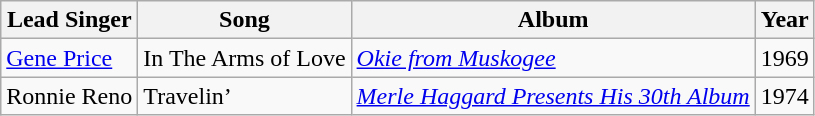<table class="wikitable">
<tr>
<th>Lead Singer</th>
<th>Song</th>
<th>Album</th>
<th>Year</th>
</tr>
<tr>
<td><a href='#'>Gene Price</a></td>
<td>In The Arms of Love</td>
<td><em><a href='#'>Okie from Muskogee</a></em></td>
<td>1969</td>
</tr>
<tr>
<td>Ronnie Reno</td>
<td>Travelin’</td>
<td><em><a href='#'>Merle Haggard Presents His 30th Album</a></em></td>
<td>1974</td>
</tr>
</table>
